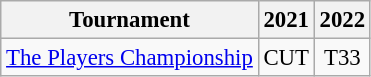<table class="wikitable" style="font-size:95%;text-align:center;">
<tr>
<th>Tournament</th>
<th>2021</th>
<th>2022</th>
</tr>
<tr>
<td align=left><a href='#'>The Players Championship</a></td>
<td>CUT</td>
<td>T33</td>
</tr>
</table>
